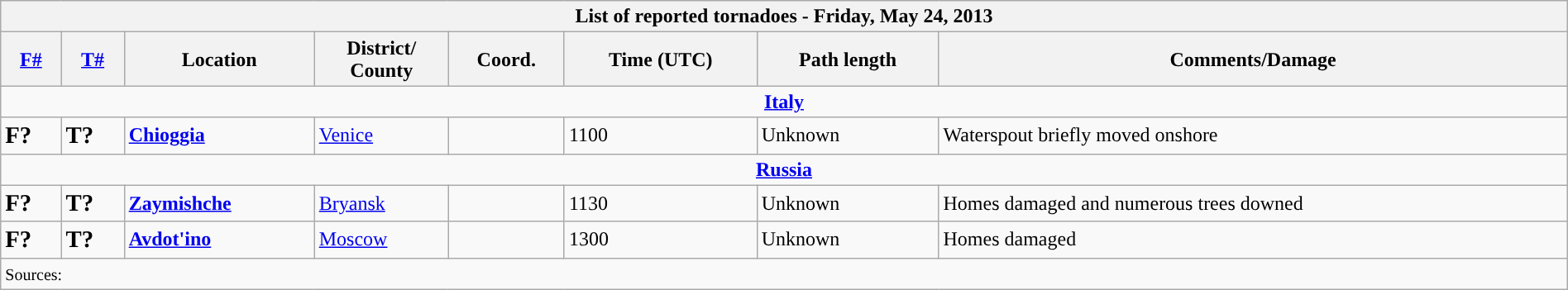<table class="wikitable collapsible" width="100%">
<tr>
<th colspan="8">List of reported tornadoes - Friday, May 24, 2013</th>
</tr>
<tr>
<th><a href='#'>F#</a></th>
<th><a href='#'>T#</a></th>
<th>Location</th>
<th>District/<br>County</th>
<th>Coord.</th>
<th>Time (UTC)</th>
<th>Path length</th>
<th>Comments/Damage</th>
</tr>
<tr>
<td colspan="8" align=center><strong><a href='#'>Italy</a></strong></td>
</tr>
<tr>
<td><big><strong>F?</strong></big></td>
<td><big><strong>T?</strong></big></td>
<td><strong><a href='#'>Chioggia</a></strong></td>
<td><a href='#'>Venice</a></td>
<td></td>
<td>1100</td>
<td>Unknown</td>
<td>Waterspout briefly moved onshore</td>
</tr>
<tr>
<td colspan="8" align=center><strong><a href='#'>Russia</a></strong></td>
</tr>
<tr>
<td><big><strong>F?</strong></big></td>
<td><big><strong>T?</strong></big></td>
<td><strong><a href='#'>Zaymishche</a></strong></td>
<td><a href='#'>Bryansk</a></td>
<td></td>
<td>1130</td>
<td>Unknown</td>
<td>Homes damaged and numerous trees downed</td>
</tr>
<tr>
<td><big><strong>F?</strong></big></td>
<td><big><strong>T?</strong></big></td>
<td><strong><a href='#'>Avdot'ino</a></strong></td>
<td><a href='#'>Moscow</a></td>
<td></td>
<td>1300</td>
<td>Unknown</td>
<td>Homes damaged</td>
</tr>
<tr>
<td colspan="8"><small>Sources:  </small></td>
</tr>
</table>
